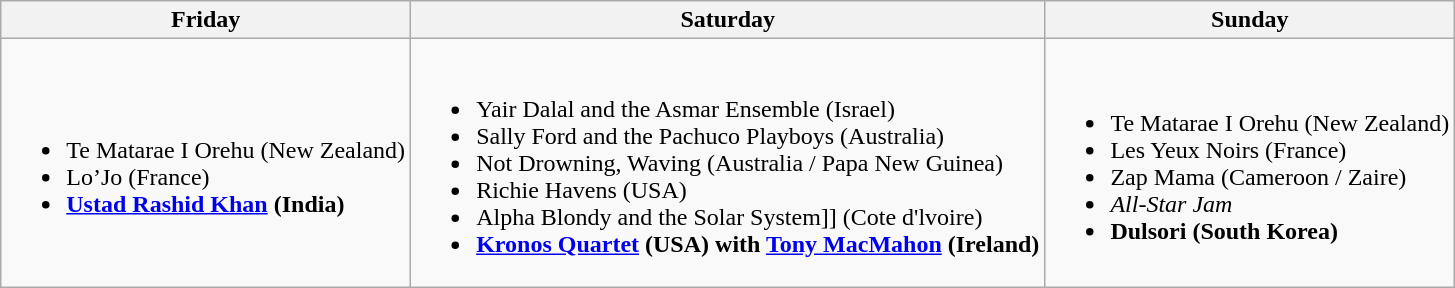<table class="wikitable">
<tr>
<th>Friday</th>
<th>Saturday</th>
<th>Sunday</th>
</tr>
<tr>
<td><br><ul><li>Te Matarae I Orehu (New Zealand)</li><li>Lo’Jo (France)</li><li><strong><a href='#'>Ustad Rashid Khan</a> (India)</strong></li></ul></td>
<td><br><ul><li>Yair Dalal and the Asmar Ensemble (Israel)</li><li>Sally Ford and the Pachuco Playboys (Australia)</li><li>Not Drowning, Waving (Australia / Papa New Guinea)</li><li>Richie Havens (USA)</li><li>Alpha Blondy and the Solar System]] (Cote d'lvoire)</li><li><strong><a href='#'>Kronos Quartet</a> (USA) with <a href='#'>Tony MacMahon</a> (Ireland)</strong></li></ul></td>
<td><br><ul><li>Te Matarae I Orehu (New Zealand)</li><li>Les Yeux Noirs (France)</li><li>Zap Mama (Cameroon / Zaire)</li><li><em>All-Star Jam</em></li><li><strong>Dulsori (South Korea)</strong></li></ul></td>
</tr>
</table>
